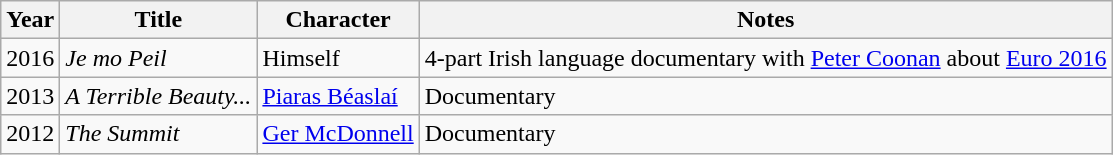<table class="wikitable">
<tr>
<th>Year</th>
<th>Title</th>
<th>Character</th>
<th>Notes</th>
</tr>
<tr>
<td>2016</td>
<td><em>Je mo Peil</em></td>
<td>Himself</td>
<td>4-part Irish language documentary with <a href='#'>Peter Coonan</a> about <a href='#'>Euro 2016</a></td>
</tr>
<tr>
<td>2013</td>
<td><em>A Terrible Beauty...</em></td>
<td><a href='#'>Piaras Béaslaí</a></td>
<td>Documentary</td>
</tr>
<tr>
<td>2012</td>
<td><em>The Summit</em></td>
<td><a href='#'>Ger McDonnell</a></td>
<td>Documentary</td>
</tr>
</table>
